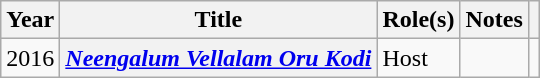<table class="wikitable plainrowheaders sortable">
<tr>
<th scope="col">Year</th>
<th scope="col">Title</th>
<th scope="col">Role(s)</th>
<th scope="col" class="unsortable">Notes</th>
<th scope="col" class="unsortable"></th>
</tr>
<tr>
<td>2016</td>
<th scope="row"><em><a href='#'>Neengalum Vellalam Oru Kodi</a></em></th>
<td>Host</td>
<td></td>
<td style="text-align:center;"></td>
</tr>
</table>
